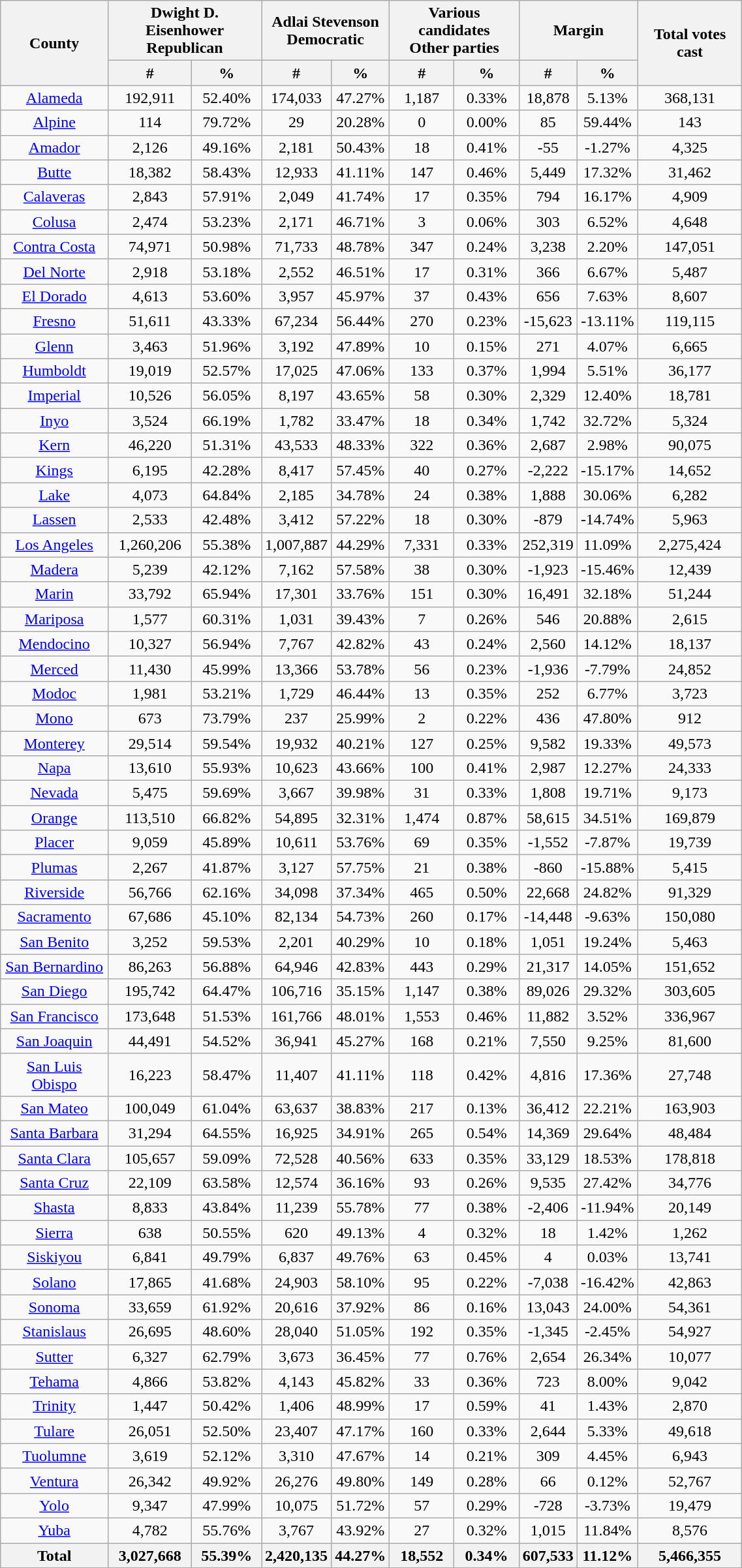<table width="60%"  class="wikitable sortable" style="text-align:center">
<tr>
<th style="text-align:center;" rowspan="2">County</th>
<th style="text-align:center;" colspan="2">Dwight D. Eisenhower<br>Republican</th>
<th style="text-align:center;" colspan="2">Adlai Stevenson<br>Democratic</th>
<th style="text-align:center;" colspan="2">Various candidates<br>Other parties</th>
<th style="text-align:center;" colspan="2">Margin</th>
<th style="text-align:center;" rowspan="2">Total votes cast</th>
</tr>
<tr>
<th style="text-align:center;" data-sort-type="number">#</th>
<th style="text-align:center;" data-sort-type="number">%</th>
<th style="text-align:center;" data-sort-type="number">#</th>
<th style="text-align:center;" data-sort-type="number">%</th>
<th style="text-align:center;" data-sort-type="number">#</th>
<th style="text-align:center;" data-sort-type="number">%</th>
<th style="text-align:center;" data-sort-type="number">#</th>
<th style="text-align:center;" data-sort-type="number">%</th>
</tr>
<tr style="text-align:center;">
<td><a href='#'>Alameda</a></td>
<td>192,911</td>
<td>52.40%</td>
<td>174,033</td>
<td>47.27%</td>
<td>1,187</td>
<td>0.33%</td>
<td>18,878</td>
<td>5.13%</td>
<td>368,131</td>
</tr>
<tr style="text-align:center;">
<td><a href='#'>Alpine</a></td>
<td>114</td>
<td>79.72%</td>
<td>29</td>
<td>20.28%</td>
<td>0</td>
<td>0.00%</td>
<td>85</td>
<td>59.44%</td>
<td>143</td>
</tr>
<tr style="text-align:center;">
<td><a href='#'>Amador</a></td>
<td>2,126</td>
<td>49.16%</td>
<td>2,181</td>
<td>50.43%</td>
<td>18</td>
<td>0.41%</td>
<td>-55</td>
<td>-1.27%</td>
<td>4,325</td>
</tr>
<tr style="text-align:center;">
<td><a href='#'>Butte</a></td>
<td>18,382</td>
<td>58.43%</td>
<td>12,933</td>
<td>41.11%</td>
<td>147</td>
<td>0.46%</td>
<td>5,449</td>
<td>17.32%</td>
<td>31,462</td>
</tr>
<tr style="text-align:center;">
<td><a href='#'>Calaveras</a></td>
<td>2,843</td>
<td>57.91%</td>
<td>2,049</td>
<td>41.74%</td>
<td>17</td>
<td>0.35%</td>
<td>794</td>
<td>16.17%</td>
<td>4,909</td>
</tr>
<tr style="text-align:center;">
<td><a href='#'>Colusa</a></td>
<td>2,474</td>
<td>53.23%</td>
<td>2,171</td>
<td>46.71%</td>
<td>3</td>
<td>0.06%</td>
<td>303</td>
<td>6.52%</td>
<td>4,648</td>
</tr>
<tr style="text-align:center;">
<td><a href='#'>Contra Costa</a></td>
<td>74,971</td>
<td>50.98%</td>
<td>71,733</td>
<td>48.78%</td>
<td>347</td>
<td>0.24%</td>
<td>3,238</td>
<td>2.20%</td>
<td>147,051</td>
</tr>
<tr style="text-align:center;">
<td><a href='#'>Del Norte</a></td>
<td>2,918</td>
<td>53.18%</td>
<td>2,552</td>
<td>46.51%</td>
<td>17</td>
<td>0.31%</td>
<td>366</td>
<td>6.67%</td>
<td>5,487</td>
</tr>
<tr style="text-align:center;">
<td><a href='#'>El Dorado</a></td>
<td>4,613</td>
<td>53.60%</td>
<td>3,957</td>
<td>45.97%</td>
<td>37</td>
<td>0.43%</td>
<td>656</td>
<td>7.63%</td>
<td>8,607</td>
</tr>
<tr style="text-align:center;">
<td><a href='#'>Fresno</a></td>
<td>51,611</td>
<td>43.33%</td>
<td>67,234</td>
<td>56.44%</td>
<td>270</td>
<td>0.23%</td>
<td>-15,623</td>
<td>-13.11%</td>
<td>119,115</td>
</tr>
<tr style="text-align:center;">
<td><a href='#'>Glenn</a></td>
<td>3,463</td>
<td>51.96%</td>
<td>3,192</td>
<td>47.89%</td>
<td>10</td>
<td>0.15%</td>
<td>271</td>
<td>4.07%</td>
<td>6,665</td>
</tr>
<tr style="text-align:center;">
<td><a href='#'>Humboldt</a></td>
<td>19,019</td>
<td>52.57%</td>
<td>17,025</td>
<td>47.06%</td>
<td>133</td>
<td>0.37%</td>
<td>1,994</td>
<td>5.51%</td>
<td>36,177</td>
</tr>
<tr style="text-align:center;">
<td><a href='#'>Imperial</a></td>
<td>10,526</td>
<td>56.05%</td>
<td>8,197</td>
<td>43.65%</td>
<td>58</td>
<td>0.30%</td>
<td>2,329</td>
<td>12.40%</td>
<td>18,781</td>
</tr>
<tr style="text-align:center;">
<td><a href='#'>Inyo</a></td>
<td>3,524</td>
<td>66.19%</td>
<td>1,782</td>
<td>33.47%</td>
<td>18</td>
<td>0.34%</td>
<td>1,742</td>
<td>32.72%</td>
<td>5,324</td>
</tr>
<tr style="text-align:center;">
<td><a href='#'>Kern</a></td>
<td>46,220</td>
<td>51.31%</td>
<td>43,533</td>
<td>48.33%</td>
<td>322</td>
<td>0.36%</td>
<td>2,687</td>
<td>2.98%</td>
<td>90,075</td>
</tr>
<tr style="text-align:center;">
<td><a href='#'>Kings</a></td>
<td>6,195</td>
<td>42.28%</td>
<td>8,417</td>
<td>57.45%</td>
<td>40</td>
<td>0.27%</td>
<td>-2,222</td>
<td>-15.17%</td>
<td>14,652</td>
</tr>
<tr style="text-align:center;">
<td><a href='#'>Lake</a></td>
<td>4,073</td>
<td>64.84%</td>
<td>2,185</td>
<td>34.78%</td>
<td>24</td>
<td>0.38%</td>
<td>1,888</td>
<td>30.06%</td>
<td>6,282</td>
</tr>
<tr style="text-align:center;">
<td><a href='#'>Lassen</a></td>
<td>2,533</td>
<td>42.48%</td>
<td>3,412</td>
<td>57.22%</td>
<td>18</td>
<td>0.30%</td>
<td>-879</td>
<td>-14.74%</td>
<td>5,963</td>
</tr>
<tr style="text-align:center;">
<td><a href='#'>Los Angeles</a></td>
<td>1,260,206</td>
<td>55.38%</td>
<td>1,007,887</td>
<td>44.29%</td>
<td>7,331</td>
<td>0.33%</td>
<td>252,319</td>
<td>11.09%</td>
<td>2,275,424</td>
</tr>
<tr style="text-align:center;">
<td><a href='#'>Madera</a></td>
<td>5,239</td>
<td>42.12%</td>
<td>7,162</td>
<td>57.58%</td>
<td>38</td>
<td>0.30%</td>
<td>-1,923</td>
<td>-15.46%</td>
<td>12,439</td>
</tr>
<tr style="text-align:center;">
<td><a href='#'>Marin</a></td>
<td>33,792</td>
<td>65.94%</td>
<td>17,301</td>
<td>33.76%</td>
<td>151</td>
<td>0.30%</td>
<td>16,491</td>
<td>32.18%</td>
<td>51,244</td>
</tr>
<tr style="text-align:center;">
<td><a href='#'>Mariposa</a></td>
<td>1,577</td>
<td>60.31%</td>
<td>1,031</td>
<td>39.43%</td>
<td>7</td>
<td>0.26%</td>
<td>546</td>
<td>20.88%</td>
<td>2,615</td>
</tr>
<tr style="text-align:center;">
<td><a href='#'>Mendocino</a></td>
<td>10,327</td>
<td>56.94%</td>
<td>7,767</td>
<td>42.82%</td>
<td>43</td>
<td>0.24%</td>
<td>2,560</td>
<td>14.12%</td>
<td>18,137</td>
</tr>
<tr style="text-align:center;">
<td><a href='#'>Merced</a></td>
<td>11,430</td>
<td>45.99%</td>
<td>13,366</td>
<td>53.78%</td>
<td>56</td>
<td>0.23%</td>
<td>-1,936</td>
<td>-7.79%</td>
<td>24,852</td>
</tr>
<tr style="text-align:center;">
<td><a href='#'>Modoc</a></td>
<td>1,981</td>
<td>53.21%</td>
<td>1,729</td>
<td>46.44%</td>
<td>13</td>
<td>0.35%</td>
<td>252</td>
<td>6.77%</td>
<td>3,723</td>
</tr>
<tr style="text-align:center;">
<td><a href='#'>Mono</a></td>
<td>673</td>
<td>73.79%</td>
<td>237</td>
<td>25.99%</td>
<td>2</td>
<td>0.22%</td>
<td>436</td>
<td>47.80%</td>
<td>912</td>
</tr>
<tr style="text-align:center;">
<td><a href='#'>Monterey</a></td>
<td>29,514</td>
<td>59.54%</td>
<td>19,932</td>
<td>40.21%</td>
<td>127</td>
<td>0.25%</td>
<td>9,582</td>
<td>19.33%</td>
<td>49,573</td>
</tr>
<tr style="text-align:center;">
<td><a href='#'>Napa</a></td>
<td>13,610</td>
<td>55.93%</td>
<td>10,623</td>
<td>43.66%</td>
<td>100</td>
<td>0.41%</td>
<td>2,987</td>
<td>12.27%</td>
<td>24,333</td>
</tr>
<tr style="text-align:center;">
<td><a href='#'>Nevada</a></td>
<td>5,475</td>
<td>59.69%</td>
<td>3,667</td>
<td>39.98%</td>
<td>31</td>
<td>0.33%</td>
<td>1,808</td>
<td>19.71%</td>
<td>9,173</td>
</tr>
<tr style="text-align:center;">
<td><a href='#'>Orange</a></td>
<td>113,510</td>
<td>66.82%</td>
<td>54,895</td>
<td>32.31%</td>
<td>1,474</td>
<td>0.87%</td>
<td>58,615</td>
<td>34.51%</td>
<td>169,879</td>
</tr>
<tr style="text-align:center;">
<td><a href='#'>Placer</a></td>
<td>9,059</td>
<td>45.89%</td>
<td>10,611</td>
<td>53.76%</td>
<td>69</td>
<td>0.35%</td>
<td>-1,552</td>
<td>-7.87%</td>
<td>19,739</td>
</tr>
<tr style="text-align:center;">
<td><a href='#'>Plumas</a></td>
<td>2,267</td>
<td>41.87%</td>
<td>3,127</td>
<td>57.75%</td>
<td>21</td>
<td>0.38%</td>
<td>-860</td>
<td>-15.88%</td>
<td>5,415</td>
</tr>
<tr style="text-align:center;">
<td><a href='#'>Riverside</a></td>
<td>56,766</td>
<td>62.16%</td>
<td>34,098</td>
<td>37.34%</td>
<td>465</td>
<td>0.50%</td>
<td>22,668</td>
<td>24.82%</td>
<td>91,329</td>
</tr>
<tr style="text-align:center;">
<td><a href='#'>Sacramento</a></td>
<td>67,686</td>
<td>45.10%</td>
<td>82,134</td>
<td>54.73%</td>
<td>260</td>
<td>0.17%</td>
<td>-14,448</td>
<td>-9.63%</td>
<td>150,080</td>
</tr>
<tr style="text-align:center;">
<td><a href='#'>San Benito</a></td>
<td>3,252</td>
<td>59.53%</td>
<td>2,201</td>
<td>40.29%</td>
<td>10</td>
<td>0.18%</td>
<td>1,051</td>
<td>19.24%</td>
<td>5,463</td>
</tr>
<tr style="text-align:center;">
<td><a href='#'>San Bernardino</a></td>
<td>86,263</td>
<td>56.88%</td>
<td>64,946</td>
<td>42.83%</td>
<td>443</td>
<td>0.29%</td>
<td>21,317</td>
<td>14.05%</td>
<td>151,652</td>
</tr>
<tr style="text-align:center;">
<td><a href='#'>San Diego</a></td>
<td>195,742</td>
<td>64.47%</td>
<td>106,716</td>
<td>35.15%</td>
<td>1,147</td>
<td>0.38%</td>
<td>89,026</td>
<td>29.32%</td>
<td>303,605</td>
</tr>
<tr style="text-align:center;">
<td><a href='#'>San Francisco</a></td>
<td>173,648</td>
<td>51.53%</td>
<td>161,766</td>
<td>48.01%</td>
<td>1,553</td>
<td>0.46%</td>
<td>11,882</td>
<td>3.52%</td>
<td>336,967</td>
</tr>
<tr style="text-align:center;">
<td><a href='#'>San Joaquin</a></td>
<td>44,491</td>
<td>54.52%</td>
<td>36,941</td>
<td>45.27%</td>
<td>168</td>
<td>0.21%</td>
<td>7,550</td>
<td>9.25%</td>
<td>81,600</td>
</tr>
<tr style="text-align:center;">
<td><a href='#'>San Luis Obispo</a></td>
<td>16,223</td>
<td>58.47%</td>
<td>11,407</td>
<td>41.11%</td>
<td>118</td>
<td>0.42%</td>
<td>4,816</td>
<td>17.36%</td>
<td>27,748</td>
</tr>
<tr style="text-align:center;">
<td><a href='#'>San Mateo</a></td>
<td>100,049</td>
<td>61.04%</td>
<td>63,637</td>
<td>38.83%</td>
<td>217</td>
<td>0.13%</td>
<td>36,412</td>
<td>22.21%</td>
<td>163,903</td>
</tr>
<tr style="text-align:center;">
<td><a href='#'>Santa Barbara</a></td>
<td>31,294</td>
<td>64.55%</td>
<td>16,925</td>
<td>34.91%</td>
<td>265</td>
<td>0.54%</td>
<td>14,369</td>
<td>29.64%</td>
<td>48,484</td>
</tr>
<tr style="text-align:center;">
<td><a href='#'>Santa Clara</a></td>
<td>105,657</td>
<td>59.09%</td>
<td>72,528</td>
<td>40.56%</td>
<td>633</td>
<td>0.35%</td>
<td>33,129</td>
<td>18.53%</td>
<td>178,818</td>
</tr>
<tr style="text-align:center;">
<td><a href='#'>Santa Cruz</a></td>
<td>22,109</td>
<td>63.58%</td>
<td>12,574</td>
<td>36.16%</td>
<td>93</td>
<td>0.26%</td>
<td>9,535</td>
<td>27.42%</td>
<td>34,776</td>
</tr>
<tr style="text-align:center;">
<td><a href='#'>Shasta</a></td>
<td>8,833</td>
<td>43.84%</td>
<td>11,239</td>
<td>55.78%</td>
<td>77</td>
<td>0.38%</td>
<td>-2,406</td>
<td>-11.94%</td>
<td>20,149</td>
</tr>
<tr style="text-align:center;">
<td><a href='#'>Sierra</a></td>
<td>638</td>
<td>50.55%</td>
<td>620</td>
<td>49.13%</td>
<td>4</td>
<td>0.32%</td>
<td>18</td>
<td>1.42%</td>
<td>1,262</td>
</tr>
<tr style="text-align:center;">
<td><a href='#'>Siskiyou</a></td>
<td>6,841</td>
<td>49.79%</td>
<td>6,837</td>
<td>49.76%</td>
<td>63</td>
<td>0.45%</td>
<td>4</td>
<td>0.03%</td>
<td>13,741</td>
</tr>
<tr style="text-align:center;">
<td><a href='#'>Solano</a></td>
<td>17,865</td>
<td>41.68%</td>
<td>24,903</td>
<td>58.10%</td>
<td>95</td>
<td>0.22%</td>
<td>-7,038</td>
<td>-16.42%</td>
<td>42,863</td>
</tr>
<tr style="text-align:center;">
<td><a href='#'>Sonoma</a></td>
<td>33,659</td>
<td>61.92%</td>
<td>20,616</td>
<td>37.92%</td>
<td>86</td>
<td>0.16%</td>
<td>13,043</td>
<td>24.00%</td>
<td>54,361</td>
</tr>
<tr style="text-align:center;">
<td><a href='#'>Stanislaus</a></td>
<td>26,695</td>
<td>48.60%</td>
<td>28,040</td>
<td>51.05%</td>
<td>192</td>
<td>0.35%</td>
<td>-1,345</td>
<td>-2.45%</td>
<td>54,927</td>
</tr>
<tr style="text-align:center;">
<td><a href='#'>Sutter</a></td>
<td>6,327</td>
<td>62.79%</td>
<td>3,673</td>
<td>36.45%</td>
<td>77</td>
<td>0.76%</td>
<td>2,654</td>
<td>26.34%</td>
<td>10,077</td>
</tr>
<tr style="text-align:center;">
<td><a href='#'>Tehama</a></td>
<td>4,866</td>
<td>53.82%</td>
<td>4,143</td>
<td>45.82%</td>
<td>33</td>
<td>0.36%</td>
<td>723</td>
<td>8.00%</td>
<td>9,042</td>
</tr>
<tr style="text-align:center;">
<td><a href='#'>Trinity</a></td>
<td>1,447</td>
<td>50.42%</td>
<td>1,406</td>
<td>48.99%</td>
<td>17</td>
<td>0.59%</td>
<td>41</td>
<td>1.43%</td>
<td>2,870</td>
</tr>
<tr style="text-align:center;">
<td><a href='#'>Tulare</a></td>
<td>26,051</td>
<td>52.50%</td>
<td>23,407</td>
<td>47.17%</td>
<td>160</td>
<td>0.33%</td>
<td>2,644</td>
<td>5.33%</td>
<td>49,618</td>
</tr>
<tr style="text-align:center;">
<td><a href='#'>Tuolumne</a></td>
<td>3,619</td>
<td>52.12%</td>
<td>3,310</td>
<td>47.67%</td>
<td>14</td>
<td>0.21%</td>
<td>309</td>
<td>4.45%</td>
<td>6,943</td>
</tr>
<tr style="text-align:center;">
<td><a href='#'>Ventura</a></td>
<td>26,342</td>
<td>49.92%</td>
<td>26,276</td>
<td>49.80%</td>
<td>149</td>
<td>0.28%</td>
<td>66</td>
<td>0.12%</td>
<td>52,767</td>
</tr>
<tr style="text-align:center;">
<td><a href='#'>Yolo</a></td>
<td>9,347</td>
<td>47.99%</td>
<td>10,075</td>
<td>51.72%</td>
<td>57</td>
<td>0.29%</td>
<td>-728</td>
<td>-3.73%</td>
<td>19,479</td>
</tr>
<tr style="text-align:center;">
<td><a href='#'>Yuba</a></td>
<td>4,782</td>
<td>55.76%</td>
<td>3,767</td>
<td>43.92%</td>
<td>27</td>
<td>0.32%</td>
<td>1,015</td>
<td>11.84%</td>
<td>8,576</td>
</tr>
<tr>
<th>Total</th>
<th>3,027,668</th>
<th>55.39%</th>
<th>2,420,135</th>
<th>44.27%</th>
<th>18,552</th>
<th>0.34%</th>
<th>607,533</th>
<th>11.12%</th>
<th>5,466,355</th>
</tr>
</table>
